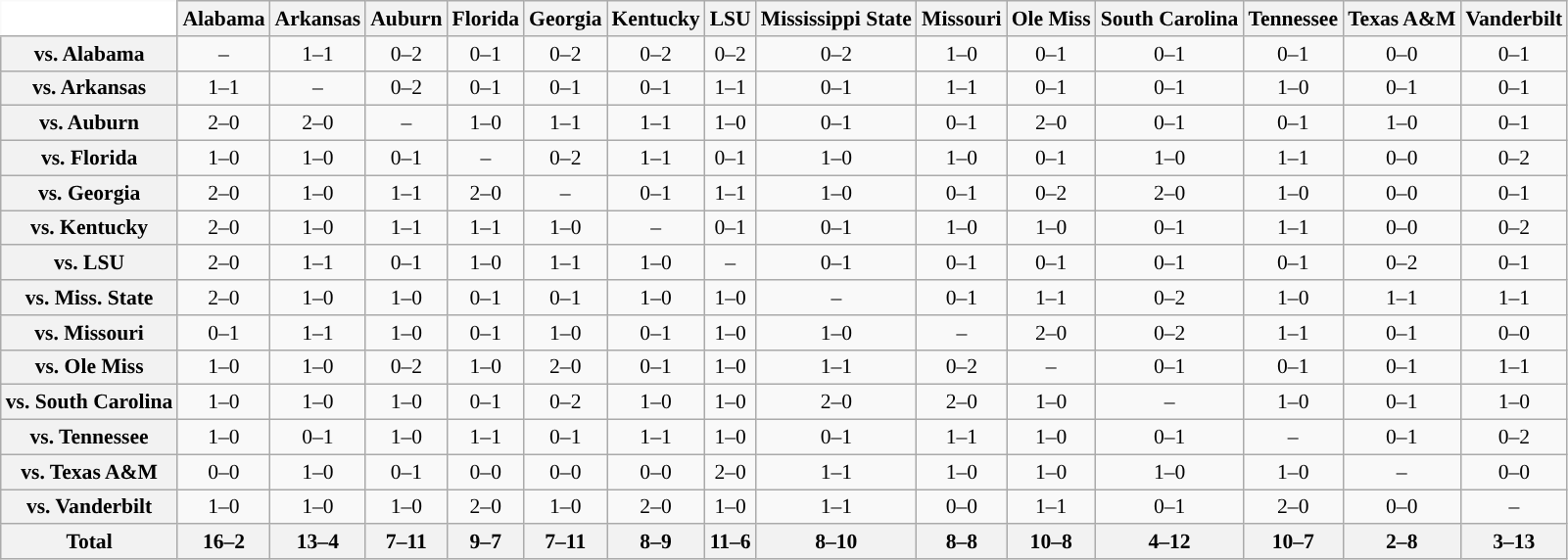<table class="wikitable" style="white-space:nowrap;font-size:90%;">
<tr>
<th colspan=1 style="background:white; border-top-style:hidden; border-left-style:hidden;"   width=75> </th>
<th>Alabama</th>
<th>Arkansas</th>
<th>Auburn</th>
<th>Florida</th>
<th>Georgia</th>
<th>Kentucky</th>
<th>LSU</th>
<th>Mississippi State</th>
<th>Missouri</th>
<th>Ole Miss</th>
<th>South Carolina</th>
<th>Tennessee</th>
<th>Texas A&M</th>
<th>Vanderbilt</th>
</tr>
<tr style="text-align:center;">
<th>vs. Alabama</th>
<td>–</td>
<td>1–1</td>
<td>0–2</td>
<td>0–1</td>
<td>0–2</td>
<td>0–2</td>
<td>0–2</td>
<td>0–2</td>
<td>1–0</td>
<td>0–1</td>
<td>0–1</td>
<td>0–1</td>
<td>0–0</td>
<td>0–1</td>
</tr>
<tr style="text-align:center;">
<th>vs. Arkansas</th>
<td>1–1</td>
<td>–</td>
<td>0–2</td>
<td>0–1</td>
<td>0–1</td>
<td>0–1</td>
<td>1–1</td>
<td>0–1</td>
<td>1–1</td>
<td>0–1</td>
<td>0–1</td>
<td>1–0</td>
<td>0–1</td>
<td>0–1</td>
</tr>
<tr style="text-align:center;">
<th>vs. Auburn</th>
<td>2–0</td>
<td>2–0</td>
<td>–</td>
<td>1–0</td>
<td>1–1</td>
<td>1–1</td>
<td>1–0</td>
<td>0–1</td>
<td>0–1</td>
<td>2–0</td>
<td>0–1</td>
<td>0–1</td>
<td>1–0</td>
<td>0–1</td>
</tr>
<tr style="text-align:center;">
<th>vs. Florida</th>
<td>1–0</td>
<td>1–0</td>
<td>0–1</td>
<td>–</td>
<td>0–2</td>
<td>1–1</td>
<td>0–1</td>
<td>1–0</td>
<td>1–0</td>
<td>0–1</td>
<td>1–0</td>
<td>1–1</td>
<td>0–0</td>
<td>0–2</td>
</tr>
<tr style="text-align:center;">
<th>vs. Georgia</th>
<td>2–0</td>
<td>1–0</td>
<td>1–1</td>
<td>2–0</td>
<td>–</td>
<td>0–1</td>
<td>1–1</td>
<td>1–0</td>
<td>0–1</td>
<td>0–2</td>
<td>2–0</td>
<td>1–0</td>
<td>0–0</td>
<td>0–1</td>
</tr>
<tr style="text-align:center;">
<th>vs. Kentucky</th>
<td>2–0</td>
<td>1–0</td>
<td>1–1</td>
<td>1–1</td>
<td>1–0</td>
<td>–</td>
<td>0–1</td>
<td>0–1</td>
<td>1–0</td>
<td>1–0</td>
<td>0–1</td>
<td>1–1</td>
<td>0–0</td>
<td>0–2</td>
</tr>
<tr style="text-align:center;">
<th>vs. LSU</th>
<td>2–0</td>
<td>1–1</td>
<td>0–1</td>
<td>1–0</td>
<td>1–1</td>
<td>1–0</td>
<td>–</td>
<td>0–1</td>
<td>0–1</td>
<td>0–1</td>
<td>0–1</td>
<td>0–1</td>
<td>0–2</td>
<td>0–1</td>
</tr>
<tr style="text-align:center;">
<th>vs. Miss. State</th>
<td>2–0</td>
<td>1–0</td>
<td>1–0</td>
<td>0–1</td>
<td>0–1</td>
<td>1–0</td>
<td>1–0</td>
<td>–</td>
<td>0–1</td>
<td>1–1</td>
<td>0–2</td>
<td>1–0</td>
<td>1–1</td>
<td>1–1</td>
</tr>
<tr style="text-align:center;">
<th>vs. Missouri</th>
<td>0–1</td>
<td>1–1</td>
<td>1–0</td>
<td>0–1</td>
<td>1–0</td>
<td>0–1</td>
<td>1–0</td>
<td>1–0</td>
<td>–</td>
<td>2–0</td>
<td>0–2</td>
<td>1–1</td>
<td>0–1</td>
<td>0–0</td>
</tr>
<tr style="text-align:center;">
<th>vs. Ole Miss</th>
<td>1–0</td>
<td>1–0</td>
<td>0–2</td>
<td>1–0</td>
<td>2–0</td>
<td>0–1</td>
<td>1–0</td>
<td>1–1</td>
<td>0–2</td>
<td>–</td>
<td>0–1</td>
<td>0–1</td>
<td>0–1</td>
<td>1–1</td>
</tr>
<tr style="text-align:center;">
<th>vs. South Carolina</th>
<td>1–0</td>
<td>1–0</td>
<td>1–0</td>
<td>0–1</td>
<td>0–2</td>
<td>1–0</td>
<td>1–0</td>
<td>2–0</td>
<td>2–0</td>
<td>1–0</td>
<td>–</td>
<td>1–0</td>
<td>0–1</td>
<td>1–0</td>
</tr>
<tr style="text-align:center;">
<th>vs. Tennessee</th>
<td>1–0</td>
<td>0–1</td>
<td>1–0</td>
<td>1–1</td>
<td>0–1</td>
<td>1–1</td>
<td>1–0</td>
<td>0–1</td>
<td>1–1</td>
<td>1–0</td>
<td>0–1</td>
<td>–</td>
<td>0–1</td>
<td>0–2</td>
</tr>
<tr style="text-align:center;">
<th>vs. Texas A&M</th>
<td>0–0</td>
<td>1–0</td>
<td>0–1</td>
<td>0–0</td>
<td>0–0</td>
<td>0–0</td>
<td>2–0</td>
<td>1–1</td>
<td>1–0</td>
<td>1–0</td>
<td>1–0</td>
<td>1–0</td>
<td>–</td>
<td>0–0</td>
</tr>
<tr style="text-align:center;">
<th>vs. Vanderbilt</th>
<td>1–0</td>
<td>1–0</td>
<td>1–0</td>
<td>2–0</td>
<td>1–0</td>
<td>2–0</td>
<td>1–0</td>
<td>1–1</td>
<td>0–0</td>
<td>1–1</td>
<td>0–1</td>
<td>2–0</td>
<td>0–0</td>
<td>–</td>
</tr>
<tr style="text-align:center;">
<th>Total</th>
<th>16–2</th>
<th>13–4</th>
<th>7–11</th>
<th>9–7</th>
<th>7–11</th>
<th>8–9</th>
<th>11–6</th>
<th>8–10</th>
<th>8–8</th>
<th>10–8</th>
<th>4–12</th>
<th>10–7</th>
<th>2–8</th>
<th>3–13</th>
</tr>
</table>
